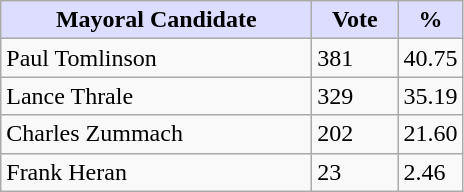<table class="wikitable">
<tr>
<th style="background:#ddf; width:200px;">Mayoral Candidate</th>
<th style="background:#ddf; width:50px;">Vote</th>
<th style="background:#ddf; width:30px;">%</th>
</tr>
<tr>
<td>Paul Tomlinson</td>
<td>381</td>
<td>40.75</td>
</tr>
<tr>
<td>Lance Thrale</td>
<td>329</td>
<td>35.19</td>
</tr>
<tr>
<td>Charles Zummach</td>
<td>202</td>
<td>21.60</td>
</tr>
<tr>
<td>Frank Heran</td>
<td>23</td>
<td>2.46</td>
</tr>
</table>
